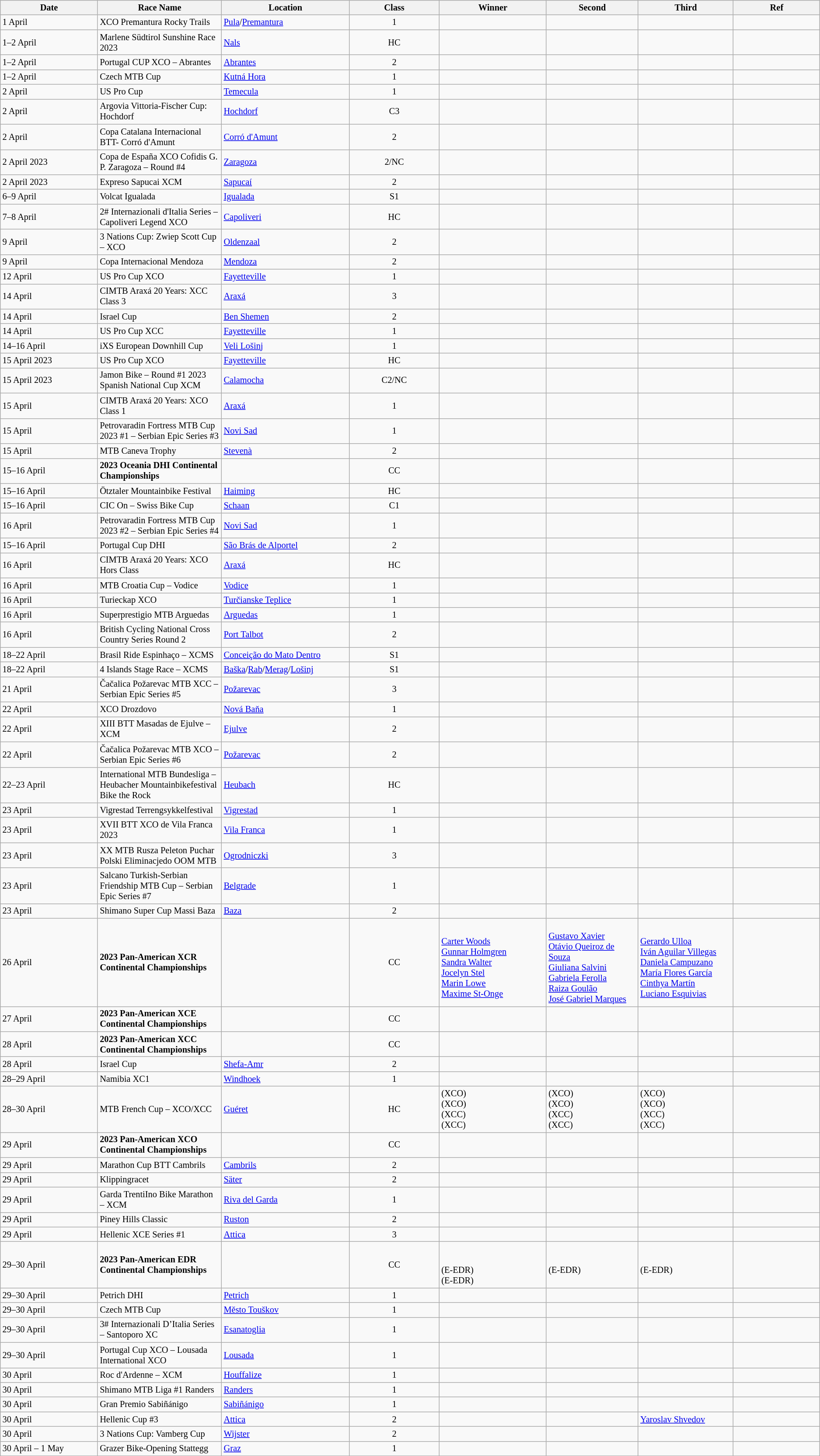<table class="wikitable sortable" style="font-size:85%;">
<tr>
<th style="width:190px;">Date</th>
<th style="width:210px;">Race Name</th>
<th style="width:210px;">Location</th>
<th style="width:170px;">Class</th>
<th width=200px>Winner</th>
<th style="width:170px;">Second</th>
<th style="width:170px;">Third</th>
<th style="width:170px;">Ref</th>
</tr>
<tr>
<td>1 April</td>
<td>XCO Premantura Rocky Trails</td>
<td> <a href='#'>Pula</a>/<a href='#'>Premantura</a></td>
<td align=center>1</td>
<td><br></td>
<td><br></td>
<td><br></td>
<td align=center></td>
</tr>
<tr>
<td>1–2 April</td>
<td>Marlene Südtirol Sunshine Race 2023</td>
<td> <a href='#'>Nals</a></td>
<td align=center>HC</td>
<td><br></td>
<td><br></td>
<td><br></td>
<td align=center></td>
</tr>
<tr>
<td>1–2 April</td>
<td>Portugal CUP XCO – Abrantes</td>
<td> <a href='#'>Abrantes</a></td>
<td align=center>2</td>
<td><br></td>
<td><br></td>
<td><br></td>
<td align=center></td>
</tr>
<tr>
<td>1–2 April</td>
<td>Czech MTB Cup</td>
<td> <a href='#'>Kutná Hora</a></td>
<td align=center>1</td>
<td></td>
<td></td>
<td></td>
<td align=center></td>
</tr>
<tr>
<td>2 April</td>
<td>US Pro Cup</td>
<td> <a href='#'>Temecula</a></td>
<td align=center>1</td>
<td><br></td>
<td><br></td>
<td><br></td>
<td align=center></td>
</tr>
<tr>
<td>2 April</td>
<td>Argovia Vittoria-Fischer Cup: Hochdorf</td>
<td> <a href='#'>Hochdorf</a></td>
<td align=center>C3</td>
<td><br></td>
<td><br></td>
<td><br></td>
<td align=center></td>
</tr>
<tr>
<td>2 April</td>
<td>Copa Catalana Internacional BTT- Corró d'Amunt</td>
<td> <a href='#'>Corró d'Amunt</a></td>
<td align=center>2</td>
<td><br></td>
<td><br></td>
<td><br></td>
<td align=center></td>
</tr>
<tr>
<td>2 April 2023</td>
<td>Copa de España XCO Cofidis G. P. Zaragoza – Round #4</td>
<td> <a href='#'>Zaragoza</a></td>
<td align=center>2/NC</td>
<td><br></td>
<td><br></td>
<td><br></td>
<td align=center></td>
</tr>
<tr>
<td>2 April 2023</td>
<td>Expreso Sapucai XCM</td>
<td> <a href='#'>Sapucaí</a></td>
<td align=center>2</td>
<td><br></td>
<td><br></td>
<td><br></td>
<td align=center></td>
</tr>
<tr>
<td>6–9 April</td>
<td>Volcat Igualada</td>
<td> <a href='#'>Igualada</a></td>
<td align=center>S1</td>
<td><br></td>
<td><br></td>
<td><br></td>
<td align=center></td>
</tr>
<tr>
<td>7–8 April</td>
<td>2# Internazionali d'Italia Series – Capoliveri Legend XCO</td>
<td> <a href='#'>Capoliveri</a></td>
<td align=center>HC</td>
<td><br></td>
<td><br></td>
<td><br></td>
<td align=center></td>
</tr>
<tr>
<td>9 April</td>
<td>3 Nations Cup: Zwiep Scott Cup – XCO</td>
<td> <a href='#'>Oldenzaal</a></td>
<td align=center>2</td>
<td><br></td>
<td><br></td>
<td><br></td>
<td align=center></td>
</tr>
<tr>
<td>9 April</td>
<td>Copa Internacional Mendoza</td>
<td> <a href='#'>Mendoza</a></td>
<td align=center>2</td>
<td><br></td>
<td><br></td>
<td><br></td>
<td align=center></td>
</tr>
<tr>
<td>12 April</td>
<td>US Pro Cup XCO</td>
<td> <a href='#'>Fayetteville</a></td>
<td align=center>1</td>
<td><br></td>
<td><br></td>
<td><br></td>
<td align=center></td>
</tr>
<tr>
<td>14 April</td>
<td>CIMTB Araxá 20 Years: XCC Class 3</td>
<td> <a href='#'>Araxá</a></td>
<td align=center>3</td>
<td><br></td>
<td><br></td>
<td><br></td>
<td align=center></td>
</tr>
<tr>
<td>14 April</td>
<td>Israel Cup</td>
<td> <a href='#'>Ben Shemen</a></td>
<td align=center>2</td>
<td><br></td>
<td><br></td>
<td><br></td>
<td align=center></td>
</tr>
<tr>
<td>14 April</td>
<td>US Pro Cup XCC</td>
<td> <a href='#'>Fayetteville</a></td>
<td align=center>1</td>
<td><br></td>
<td><br></td>
<td><br></td>
<td align=center></td>
</tr>
<tr>
<td>14–16 April</td>
<td>iXS European Downhill Cup</td>
<td> <a href='#'>Veli Lošinj</a></td>
<td align=center>1</td>
<td><br></td>
<td><br></td>
<td><br></td>
<td align=center></td>
</tr>
<tr>
<td>15 April 2023</td>
<td>US Pro Cup XCO</td>
<td> <a href='#'>Fayetteville</a></td>
<td align=center>HC</td>
<td><br></td>
<td><br></td>
<td><br></td>
<td align=center></td>
</tr>
<tr>
<td>15 April 2023</td>
<td>Jamon Bike – Round #1 2023 Spanish National Cup XCM</td>
<td> <a href='#'>Calamocha</a></td>
<td align=center>C2/NC</td>
<td><br></td>
<td><br></td>
<td><br></td>
<td align=center></td>
</tr>
<tr>
<td>15 April</td>
<td>CIMTB Araxá 20 Years: XCO Class 1</td>
<td> <a href='#'>Araxá</a></td>
<td align=center>1</td>
<td><br></td>
<td><br></td>
<td><br></td>
<td align=center></td>
</tr>
<tr>
<td>15 April</td>
<td>Petrovaradin Fortress MTB Cup 2023 #1 – Serbian Epic Series #3</td>
<td> <a href='#'>Novi Sad</a></td>
<td align=center>1</td>
<td><br></td>
<td><br></td>
<td><br></td>
<td align=center></td>
</tr>
<tr>
<td>15 April</td>
<td>MTB Caneva Trophy</td>
<td> <a href='#'>Stevenà</a></td>
<td align=center>2</td>
<td><br></td>
<td><br></td>
<td><br></td>
<td align=center></td>
</tr>
<tr>
<td>15–16 April</td>
<td><strong>2023 Oceania DHI Continental Championships</strong></td>
<td></td>
<td align=center>CC</td>
<td><br></td>
<td><br></td>
<td><br></td>
<td align=center></td>
</tr>
<tr>
<td>15–16 April</td>
<td>Ötztaler Mountainbike Festival</td>
<td> <a href='#'>Haiming</a></td>
<td align=center>HC</td>
<td><br></td>
<td><br></td>
<td><br></td>
<td align=center></td>
</tr>
<tr>
<td>15–16 April</td>
<td>CIC On – Swiss Bike Cup</td>
<td> <a href='#'>Schaan</a></td>
<td align=center>C1</td>
<td><br></td>
<td><br></td>
<td><br></td>
<td align=center></td>
</tr>
<tr>
<td>16 April</td>
<td>Petrovaradin Fortress MTB Cup 2023 #2 – Serbian Epic Series #4</td>
<td> <a href='#'>Novi Sad</a></td>
<td align=center>1</td>
<td><br></td>
<td><br></td>
<td><br></td>
<td align=center></td>
</tr>
<tr>
<td>15–16 April</td>
<td>Portugal Cup DHI</td>
<td> <a href='#'>São Brás de Alportel</a></td>
<td align=center>2</td>
<td><br></td>
<td><br></td>
<td><br></td>
<td align=center></td>
</tr>
<tr>
<td>16 April</td>
<td>CIMTB Araxá 20 Years: XCO Hors Class</td>
<td> <a href='#'>Araxá</a></td>
<td align=center>HC</td>
<td><br></td>
<td><br></td>
<td><br></td>
<td align=center></td>
</tr>
<tr>
<td>16 April</td>
<td>MTB Croatia Cup – Vodice</td>
<td> <a href='#'>Vodice</a></td>
<td align=center>1</td>
<td><br></td>
<td><br></td>
<td><br></td>
<td align=center></td>
</tr>
<tr>
<td>16 April</td>
<td>Turieckap XCO</td>
<td> <a href='#'>Turčianske Teplice</a></td>
<td align=center>1</td>
<td><br></td>
<td><br></td>
<td><br></td>
<td align=center></td>
</tr>
<tr>
<td>16 April</td>
<td>Superprestigio MTB Arguedas</td>
<td> <a href='#'>Arguedas</a></td>
<td align=center>1</td>
<td><br></td>
<td><br></td>
<td><br></td>
<td align=center></td>
</tr>
<tr>
<td>16 April</td>
<td>British Cycling National Cross Country Series Round 2</td>
<td> <a href='#'>Port Talbot</a></td>
<td align=center>2</td>
<td><br></td>
<td><br></td>
<td><br></td>
<td align=center></td>
</tr>
<tr>
<td>18–22 April</td>
<td>Brasil Ride Espinhaço – XCMS</td>
<td> <a href='#'>Conceição do Mato Dentro</a></td>
<td align=center>S1</td>
<td><br></td>
<td><br></td>
<td><br></td>
<td align=center></td>
</tr>
<tr>
<td>18–22 April</td>
<td>4 Islands Stage Race – XCMS</td>
<td> <a href='#'>Baška</a>/<a href='#'>Rab</a>/<a href='#'>Merag</a>/<a href='#'>Lošinj</a></td>
<td align=center>S1</td>
<td><br></td>
<td><br></td>
<td><br></td>
<td align=center></td>
</tr>
<tr>
<td>21 April</td>
<td>Čačalica Požarevac MTB XCC – Serbian Epic Series #5</td>
<td> <a href='#'>Požarevac</a></td>
<td align=center>3</td>
<td><br></td>
<td><br></td>
<td><br></td>
<td align=center></td>
</tr>
<tr>
<td>22 April</td>
<td>XCO Drozdovo</td>
<td> <a href='#'>Nová Baňa</a></td>
<td align=center>1</td>
<td><br></td>
<td><br></td>
<td><br></td>
<td align=center></td>
</tr>
<tr>
<td>22 April</td>
<td>XIII BTT Masadas de Ejulve – XCM</td>
<td> <a href='#'>Ejulve</a></td>
<td align=center>2</td>
<td><br></td>
<td><br></td>
<td><br></td>
<td align=center></td>
</tr>
<tr>
<td>22 April</td>
<td>Čačalica Požarevac MTB XCO – Serbian Epic Series #6</td>
<td> <a href='#'>Požarevac</a></td>
<td align=center>2</td>
<td><br></td>
<td><br></td>
<td><br></td>
<td align=center></td>
</tr>
<tr>
<td>22–23 April</td>
<td>International MTB Bundesliga – Heubacher Mountainbikefestival Bike the Rock</td>
<td> <a href='#'>Heubach</a></td>
<td align=center>HC</td>
<td><br></td>
<td><br></td>
<td><br></td>
<td align=center></td>
</tr>
<tr>
<td>23 April</td>
<td>Vigrestad Terrengsykkelfestival</td>
<td> <a href='#'>Vigrestad</a></td>
<td align=center>1</td>
<td><br></td>
<td><br></td>
<td><br></td>
<td align=center></td>
</tr>
<tr>
<td>23 April</td>
<td>XVII BTT XCO de Vila Franca 2023</td>
<td> <a href='#'>Vila Franca</a></td>
<td align=center>1</td>
<td><br></td>
<td><br></td>
<td><br></td>
<td align=center></td>
</tr>
<tr>
<td>23 April</td>
<td>XX MTB Rusza Peleton Puchar Polski Eliminacjedo OOM MTB</td>
<td> <a href='#'>Ogrodniczki</a></td>
<td align=center>3</td>
<td><br></td>
<td><br></td>
<td><br></td>
<td align=center></td>
</tr>
<tr>
<td>23 April</td>
<td>Salcano Turkish-Serbian Friendship MTB Cup – Serbian Epic Series #7</td>
<td> <a href='#'>Belgrade</a></td>
<td align=center>1</td>
<td><br></td>
<td><br></td>
<td><br></td>
<td align=center></td>
</tr>
<tr>
<td>23 April</td>
<td>Shimano Super Cup Massi Baza</td>
<td> <a href='#'>Baza</a></td>
<td align=center>2</td>
<td><br></td>
<td><br></td>
<td><br></td>
<td align=center></td>
</tr>
<tr>
<td>26 April</td>
<td><strong>2023 Pan-American XCR Continental Championships</strong></td>
<td></td>
<td align=center>CC</td>
<td><br><a href='#'>Carter Woods</a><br><a href='#'>Gunnar Holmgren</a><br><a href='#'>Sandra Walter</a><br><a href='#'>Jocelyn Stel</a><br><a href='#'>Marin Lowe</a><br><a href='#'>Maxime St-Onge</a></td>
<td><br><a href='#'>Gustavo Xavier</a><br><a href='#'>Otávio Queiroz de Souza</a><br><a href='#'>Giuliana Salvini</a><br><a href='#'>Gabriela Ferolla</a><br><a href='#'>Raiza Goulão</a><br><a href='#'>José Gabriel Marques</a></td>
<td><br><a href='#'>Gerardo Ulloa</a><br><a href='#'>Iván Aguilar Villegas</a><br><a href='#'>Daniela Campuzano</a><br><a href='#'>María Flores García</a><br><a href='#'>Cinthya Martín</a><br><a href='#'>Luciano Esquivias</a></td>
<td align=center></td>
</tr>
<tr>
<td>27 April</td>
<td><strong>2023 Pan-American XCE Continental Championships</strong></td>
<td></td>
<td align=center>CC</td>
<td><br></td>
<td><br></td>
<td><br></td>
<td align=center></td>
</tr>
<tr>
<td>28 April</td>
<td><strong>2023 Pan-American XCC Continental Championships</strong></td>
<td></td>
<td align=center>CC</td>
<td><br></td>
<td><br></td>
<td><br></td>
<td align=center></td>
</tr>
<tr>
<td>28 April</td>
<td>Israel Cup</td>
<td> <a href='#'>Shefa-Amr</a></td>
<td align=center>2</td>
<td><br></td>
<td><br></td>
<td><br></td>
<td align=center></td>
</tr>
<tr>
<td>28–29 April</td>
<td>Namibia XC1</td>
<td> <a href='#'>Windhoek</a></td>
<td align=center>1</td>
<td><br></td>
<td><br></td>
<td><br></td>
<td align=center></td>
</tr>
<tr>
<td>28–30 April</td>
<td>MTB French Cup – XCO/XCC</td>
<td> <a href='#'>Guéret</a></td>
<td align=center>HC</td>
<td> (XCO)<br> (XCO)<br> (XCC)<br> (XCC)</td>
<td> (XCO)<br> (XCO)<br> (XCC)<br> (XCC)</td>
<td> (XCO)<br> (XCO)<br> (XCC)<br> (XCC)</td>
<td align=center></td>
</tr>
<tr>
<td>29 April</td>
<td><strong>2023 Pan-American XCO Continental Championships</strong></td>
<td></td>
<td align=center>CC</td>
<td><br></td>
<td><br></td>
<td><br></td>
<td align=center></td>
</tr>
<tr>
<td>29 April</td>
<td>Marathon Cup BTT Cambrils</td>
<td> <a href='#'>Cambrils</a></td>
<td align=center>2</td>
<td><br></td>
<td><br></td>
<td><br></td>
<td align=center></td>
</tr>
<tr>
<td>29 April</td>
<td>Klippingracet</td>
<td> <a href='#'>Säter</a></td>
<td align=center>2</td>
<td><br></td>
<td><br></td>
<td><br></td>
<td align=center></td>
</tr>
<tr>
<td>29 April</td>
<td>Garda TrentiIno Bike Marathon – XCM</td>
<td> <a href='#'>Riva del Garda</a></td>
<td align=center>1</td>
<td><br></td>
<td><br></td>
<td><br></td>
<td align=center></td>
</tr>
<tr>
<td>29 April</td>
<td>Piney Hills Classic</td>
<td> <a href='#'>Ruston</a></td>
<td align=center>2</td>
<td><br></td>
<td><br></td>
<td><br></td>
<td align=center></td>
</tr>
<tr>
<td>29 April</td>
<td>Hellenic XCE Series #1</td>
<td> <a href='#'>Attica</a></td>
<td align=center>3</td>
<td><br></td>
<td><br></td>
<td><br></td>
<td align=center></td>
</tr>
<tr>
<td>29–30 April</td>
<td><strong>2023 Pan-American EDR Continental Championships</strong></td>
<td></td>
<td align=center>CC</td>
<td><br><br> (E-EDR)<br> (E-EDR)</td>
<td><br><br> (E-EDR)<br><br></td>
<td><br><br> (E-EDR)<br><br></td>
<td align=center></td>
</tr>
<tr>
<td>29–30 April</td>
<td>Petrich DHI</td>
<td> <a href='#'>Petrich</a></td>
<td align=center>1</td>
<td></td>
<td></td>
<td></td>
<td align=center></td>
</tr>
<tr>
<td>29–30 April</td>
<td>Czech MTB Cup</td>
<td> <a href='#'>Město Touškov</a></td>
<td align=center>1</td>
<td><br></td>
<td><br></td>
<td><br></td>
<td align=center></td>
</tr>
<tr>
<td>29–30 April</td>
<td>3# Internazionali D’Italia Series – Santoporo XC</td>
<td> <a href='#'>Esanatoglia</a></td>
<td align=center>1</td>
<td><br></td>
<td><br></td>
<td><br></td>
<td align=center></td>
</tr>
<tr>
<td>29–30 April</td>
<td>Portugal Cup XCO – Lousada International XCO</td>
<td> <a href='#'>Lousada</a></td>
<td align=center>1</td>
<td><br></td>
<td><br></td>
<td><br></td>
<td align=center></td>
</tr>
<tr>
<td>30 April</td>
<td>Roc d'Ardenne – XCM</td>
<td> <a href='#'>Houffalize</a></td>
<td align=center>1</td>
<td><br></td>
<td><br></td>
<td><br></td>
<td align=center></td>
</tr>
<tr>
<td>30 April</td>
<td>Shimano MTB Liga #1 Randers</td>
<td> <a href='#'>Randers</a></td>
<td align=center>1</td>
<td><br></td>
<td><br></td>
<td><br></td>
<td align=center></td>
</tr>
<tr>
<td>30 April</td>
<td>Gran Premio Sabiñánigo</td>
<td> <a href='#'>Sabiñánigo</a></td>
<td align=center>1</td>
<td><br></td>
<td><br></td>
<td><br></td>
<td align=center></td>
</tr>
<tr>
<td>30 April</td>
<td>Hellenic Cup #3</td>
<td> <a href='#'>Attica</a></td>
<td align=center>2</td>
<td><br></td>
<td><br></td>
<td> <a href='#'>Yaroslav Shvedov</a><br></td>
<td align=center></td>
</tr>
<tr>
<td>30 April</td>
<td>3 Nations Cup: Vamberg Cup</td>
<td> <a href='#'>Wijster</a></td>
<td align=center>2</td>
<td><br></td>
<td><br></td>
<td><br></td>
<td align=center></td>
</tr>
<tr>
<td>30 April – 1 May</td>
<td>Grazer Bike-Opening Stattegg</td>
<td> <a href='#'>Graz</a></td>
<td align=center>1</td>
<td><br></td>
<td><br></td>
<td><br></td>
<td align=center></td>
</tr>
</table>
